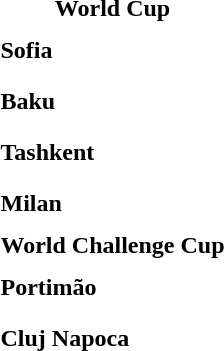<table>
<tr>
<td colspan="4" style="text-align:center;"><strong>World Cup</strong></td>
</tr>
<tr>
<th scope=row style="text-align:left">Sofia</th>
<td style="height:30px;"></td>
<td style="height:30px;"></td>
<td style="height:30px;"></td>
</tr>
<tr>
<th scope=row style="text-align:left">Baku</th>
<td style="height:30px;"></td>
<td style="height:30px;"></td>
<td style="height:30px;"></td>
</tr>
<tr>
<th scope=row style="text-align:left">Tashkent</th>
<td style="height:30px;"></td>
<td style="height:30px;"></td>
<td style="height:30px;"></td>
</tr>
<tr>
<th scope=row style="text-align:left">Milan</th>
<td style="height:30px;"></td>
<td style="height:30px;"></td>
<td style="height:30px;"></td>
</tr>
<tr>
<td colspan="4" style="text-align:center;"><strong>World Challenge Cup</strong></td>
</tr>
<tr>
<th scope=row style="text-align:left">Portimão</th>
<td style="height:30px;"></td>
<td style="height:30px;"></td>
<td style="height:30px;"></td>
</tr>
<tr>
<th scope=row style="text-align:left">Cluj Napoca</th>
<td style="height:30px;"></td>
<td style="height:30px;"></td>
<td style="height:30px;"></td>
</tr>
<tr>
</tr>
</table>
